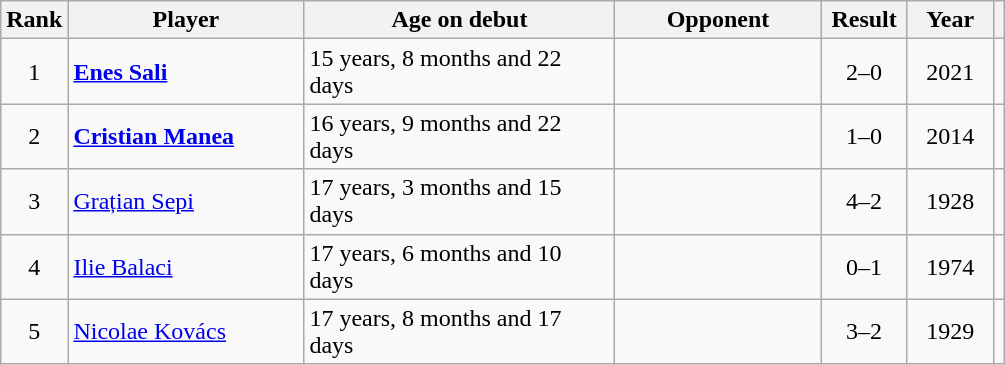<table class="wikitable sortable" style="text-align:left;">
<tr>
<th width=30px>Rank</th>
<th style="width:150px;">Player</th>
<th style="width:200px;">Age on debut</th>
<th style="width:130px;">Opponent</th>
<th style="width:50px;">Result</th>
<th width=50px>Year</th>
<th></th>
</tr>
<tr>
<td align="center">1</td>
<td><strong><a href='#'>Enes Sali</a></strong></td>
<td>15 years, 8 months and 22 days</td>
<td></td>
<td align="center">2–0</td>
<td align="center">2021</td>
<td></td>
</tr>
<tr>
<td align="center">2</td>
<td><strong><a href='#'>Cristian Manea</a></strong></td>
<td>16 years, 9 months and 22 days</td>
<td></td>
<td align="center">1–0</td>
<td align="center">2014</td>
<td></td>
</tr>
<tr>
<td align="center">3</td>
<td><a href='#'>Grațian Sepi</a></td>
<td>17 years, 3 months and 15 days</td>
<td></td>
<td align="center">4–2</td>
<td align="center">1928</td>
<td></td>
</tr>
<tr>
<td align="center">4</td>
<td><a href='#'>Ilie Balaci</a></td>
<td>17 years, 6 months and 10 days</td>
<td></td>
<td align="center">0–1</td>
<td align="center">1974</td>
<td></td>
</tr>
<tr>
<td align="center">5</td>
<td><a href='#'>Nicolae Kovács</a></td>
<td>17 years, 8 months and 17 days</td>
<td></td>
<td align="center">3–2</td>
<td align="center">1929</td>
<td></td>
</tr>
</table>
